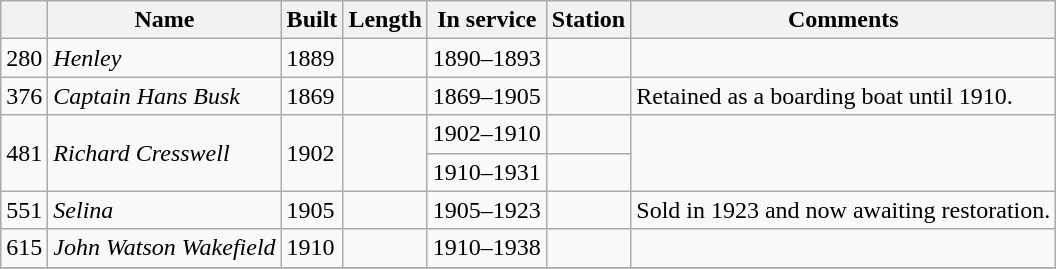<table class="wikitable sortable">
<tr>
<th></th>
<th>Name</th>
<th>Built</th>
<th>Length</th>
<th>In service</th>
<th>Station</th>
<th class=unsortable>Comments</th>
</tr>
<tr>
<td>280</td>
<td><em>Henley</em></td>
<td>1889</td>
<td></td>
<td>1890–1893</td>
<td></td>
<td></td>
</tr>
<tr>
<td>376</td>
<td><em>Captain Hans Busk</em></td>
<td>1869</td>
<td></td>
<td>1869–1905</td>
<td></td>
<td>Retained  as a boarding boat until 1910.</td>
</tr>
<tr>
<td rowspan="2">481</td>
<td rowspan="2"><em>Richard Cresswell</em></td>
<td rowspan="2">1902</td>
<td rowspan="2"></td>
<td>1902–1910</td>
<td></td>
<td rowspan="2"></td>
</tr>
<tr>
<td>1910–1931</td>
<td></td>
</tr>
<tr>
<td>551</td>
<td><em>Selina</em></td>
<td>1905</td>
<td></td>
<td>1905–1923</td>
<td></td>
<td>Sold in 1923 and now awaiting restoration.</td>
</tr>
<tr>
<td>615</td>
<td><em>John Watson Wakefield</em></td>
<td>1910</td>
<td></td>
<td>1910–1938</td>
<td></td>
<td></td>
</tr>
<tr>
</tr>
</table>
